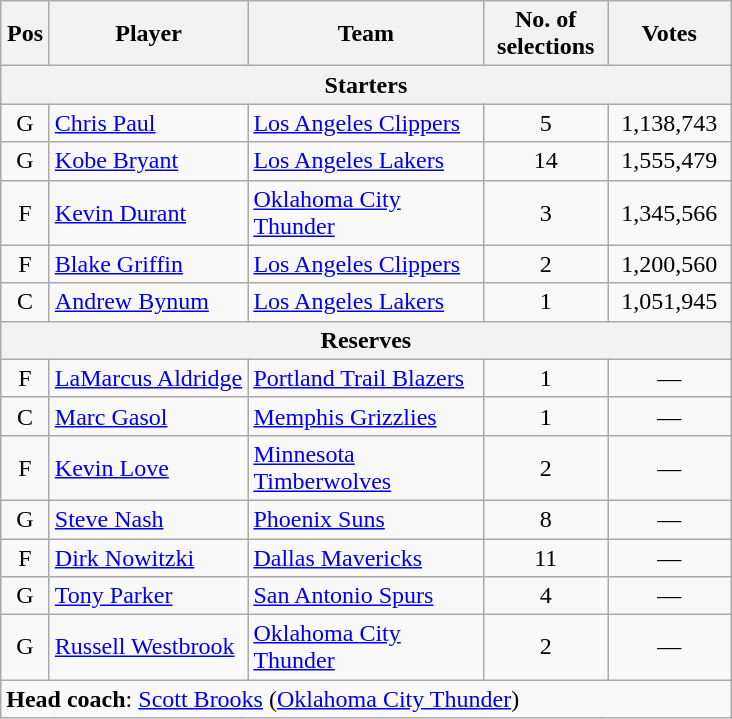<table class="wikitable" style="text-align:center">
<tr>
<th scope="col" width="25px">Pos</th>
<th scope="col" width="125px">Player</th>
<th scope="col" width="150px">Team</th>
<th scope="col" width="75px">No. of selections</th>
<th scope="col" width="75px">Votes</th>
</tr>
<tr>
<th scope="col" colspan="5">Starters</th>
</tr>
<tr>
<td>G</td>
<td style="text-align:left"><a href='#'>Chris Paul</a></td>
<td style="text-align:left"><a href='#'>Los Angeles Clippers</a></td>
<td>5</td>
<td>1,138,743</td>
</tr>
<tr>
<td>G</td>
<td style="text-align:left"><a href='#'>Kobe Bryant</a></td>
<td style="text-align:left"><a href='#'>Los Angeles Lakers</a></td>
<td>14</td>
<td>1,555,479</td>
</tr>
<tr>
<td>F</td>
<td style="text-align:left"><a href='#'>Kevin Durant</a></td>
<td style="text-align:left"><a href='#'>Oklahoma City Thunder</a></td>
<td>3</td>
<td>1,345,566</td>
</tr>
<tr>
<td>F</td>
<td style="text-align:left"><a href='#'>Blake Griffin</a></td>
<td style="text-align:left"><a href='#'>Los Angeles Clippers</a></td>
<td>2</td>
<td>1,200,560</td>
</tr>
<tr>
<td>C</td>
<td style="text-align:left"><a href='#'>Andrew Bynum</a></td>
<td style="text-align:left"><a href='#'>Los Angeles Lakers</a></td>
<td>1</td>
<td>1,051,945</td>
</tr>
<tr>
<th scope="col" colspan="5">Reserves</th>
</tr>
<tr>
<td>F</td>
<td style="text-align:left"><a href='#'>LaMarcus Aldridge</a></td>
<td style="text-align:left"><a href='#'>Portland Trail Blazers</a></td>
<td>1</td>
<td>—</td>
</tr>
<tr>
<td>C</td>
<td style="text-align:left"><a href='#'>Marc Gasol</a></td>
<td style="text-align:left"><a href='#'>Memphis Grizzlies</a></td>
<td>1</td>
<td>—</td>
</tr>
<tr>
<td>F</td>
<td style="text-align:left"><a href='#'>Kevin Love</a></td>
<td style="text-align:left"><a href='#'>Minnesota Timberwolves</a></td>
<td>2</td>
<td>—</td>
</tr>
<tr>
<td>G</td>
<td style="text-align:left"><a href='#'>Steve Nash</a></td>
<td style="text-align:left"><a href='#'>Phoenix Suns</a></td>
<td>8</td>
<td>—</td>
</tr>
<tr>
<td>F</td>
<td style="text-align:left"><a href='#'>Dirk Nowitzki</a></td>
<td style="text-align:left"><a href='#'>Dallas Mavericks</a></td>
<td>11</td>
<td>—</td>
</tr>
<tr>
<td>G</td>
<td style="text-align:left"><a href='#'>Tony Parker</a></td>
<td style="text-align:left"><a href='#'>San Antonio Spurs</a></td>
<td>4</td>
<td>—</td>
</tr>
<tr>
<td>G</td>
<td style="text-align:left"><a href='#'>Russell Westbrook</a></td>
<td style="text-align:left"><a href='#'>Oklahoma City Thunder</a></td>
<td>2</td>
<td>—</td>
</tr>
<tr>
<td style="text-align:left" colspan="5"><strong>Head coach</strong>: <a href='#'>Scott Brooks</a> (<a href='#'>Oklahoma City Thunder</a>)</td>
</tr>
</table>
